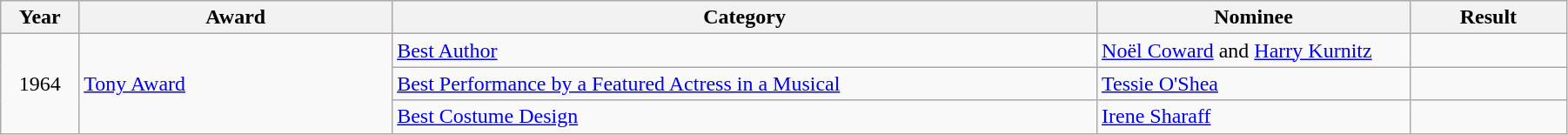<table class="wikitable" width="95%">
<tr>
<th width="5%">Year</th>
<th width="20%">Award</th>
<th width="45%">Category</th>
<th width="20%">Nominee</th>
<th width="10%">Result</th>
</tr>
<tr>
<td rowspan="3" align="center">1964</td>
<td rowspan="3"><a href='#'>Tony Award</a></td>
<td><a href='#'>Best Author</a></td>
<td><a href='#'>Noël Coward</a> and <a href='#'>Harry Kurnitz</a></td>
<td></td>
</tr>
<tr>
<td><a href='#'>Best Performance by a Featured Actress in a Musical</a></td>
<td><a href='#'>Tessie O'Shea</a></td>
<td></td>
</tr>
<tr>
<td><a href='#'>Best Costume Design</a></td>
<td><a href='#'>Irene Sharaff</a></td>
<td></td>
</tr>
</table>
